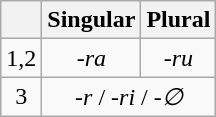<table class="wikitable" style=text-align:center>
<tr>
<th></th>
<th>Singular</th>
<th>Plural</th>
</tr>
<tr>
<td>1,2</td>
<td><em>-ra</em></td>
<td><em>-ru</em></td>
</tr>
<tr>
<td>3</td>
<td colspan=2><em>-r</em> / <em>-ri</em> / <em>-∅</em></td>
</tr>
</table>
